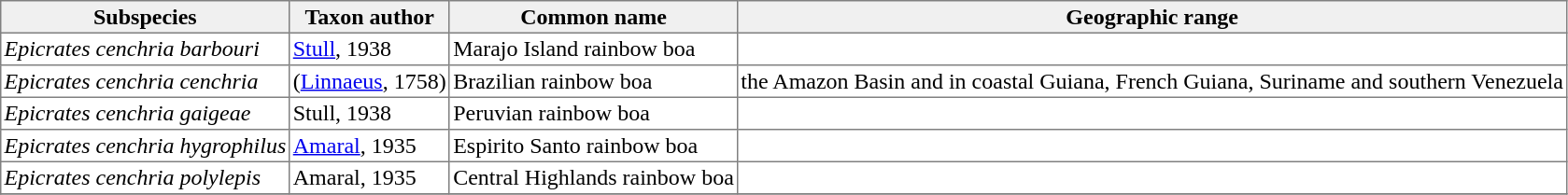<table cellspacing=0 cellpadding=2 border=1 style="border-collapse: collapse;">
<tr>
<th bgcolor="#f0f0f0">Subspecies</th>
<th bgcolor="#f0f0f0">Taxon author</th>
<th bgcolor="#f0f0f0">Common name</th>
<th bgcolor="#f0f0f0">Geographic range</th>
</tr>
<tr>
<td><em>Epicrates cenchria barbouri</em></td>
<td><a href='#'>Stull</a>, 1938</td>
<td>Marajo Island rainbow boa</td>
<td></td>
</tr>
<tr>
<td><em>Epicrates cenchria cenchria</em></td>
<td>(<a href='#'>Linnaeus</a>, 1758)</td>
<td>Brazilian rainbow boa</td>
<td>the Amazon Basin and in coastal Guiana, French Guiana, Suriname and southern Venezuela</td>
</tr>
<tr>
<td><em>Epicrates cenchria gaigeae</em></td>
<td>Stull, 1938</td>
<td>Peruvian rainbow boa</td>
<td></td>
</tr>
<tr>
<td><em>Epicrates cenchria hygrophilus</em></td>
<td><a href='#'>Amaral</a>, 1935</td>
<td>Espirito Santo rainbow boa</td>
<td></td>
</tr>
<tr>
<td><em>Epicrates cenchria polylepis</em></td>
<td>Amaral, 1935</td>
<td>Central Highlands rainbow boa</td>
<td></td>
</tr>
<tr>
</tr>
</table>
